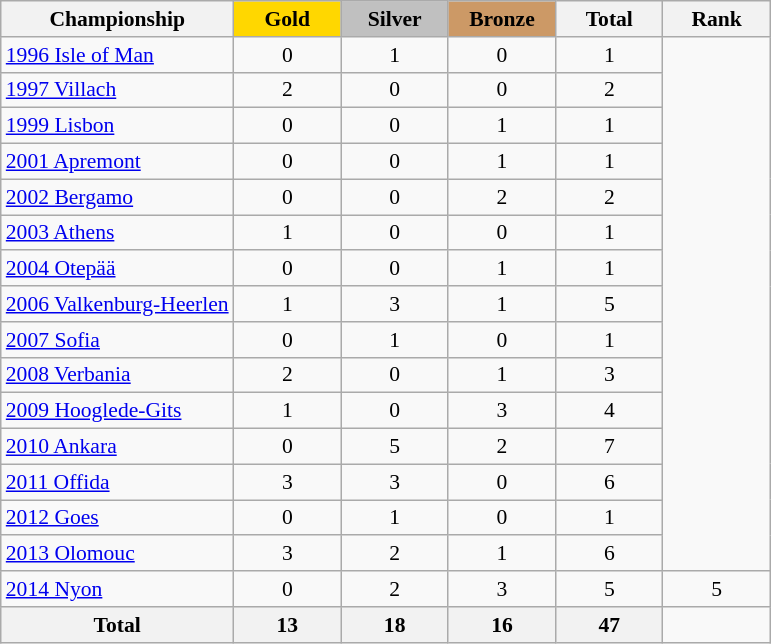<table class="wikitable sortable" border="1" style="text-align:center; font-size:90%;">
<tr>
<th style="width:15:em;">Championship</th>
<td style="background:gold; width:4.5em; font-weight:bold;">Gold</td>
<td style="background:silver; width:4.5em; font-weight:bold;">Silver</td>
<td style="background:#cc9966; width:4.5em; font-weight:bold;">Bronze</td>
<th style="width:4.5em;">Total</th>
<th style="width:4.5em;">Rank</th>
</tr>
<tr>
<td align=left> <a href='#'>1996 Isle of Man</a></td>
<td>0</td>
<td>1</td>
<td>0</td>
<td>1</td>
</tr>
<tr>
<td align=left> <a href='#'>1997 Villach</a></td>
<td>2</td>
<td>0</td>
<td>0</td>
<td>2</td>
</tr>
<tr>
<td align=left> <a href='#'>1999 Lisbon</a></td>
<td>0</td>
<td>0</td>
<td>1</td>
<td>1</td>
</tr>
<tr>
<td align=left> <a href='#'>2001 Apremont</a></td>
<td>0</td>
<td>0</td>
<td>1</td>
<td>1</td>
</tr>
<tr>
<td align=left> <a href='#'>2002 Bergamo</a></td>
<td>0</td>
<td>0</td>
<td>2</td>
<td>2</td>
</tr>
<tr>
<td align=left> <a href='#'>2003 Athens</a></td>
<td>1</td>
<td>0</td>
<td>0</td>
<td>1</td>
</tr>
<tr>
<td align=left> <a href='#'>2004 Otepää</a></td>
<td>0</td>
<td>0</td>
<td>1</td>
<td>1</td>
</tr>
<tr>
<td align=left> <a href='#'>2006 Valkenburg-Heerlen</a></td>
<td>1</td>
<td>3</td>
<td>1</td>
<td>5</td>
</tr>
<tr>
<td align=left> <a href='#'>2007 Sofia</a></td>
<td>0</td>
<td>1</td>
<td>0</td>
<td>1</td>
</tr>
<tr>
<td align=left> <a href='#'>2008 Verbania</a></td>
<td>2</td>
<td>0</td>
<td>1</td>
<td>3</td>
</tr>
<tr>
<td align=left> <a href='#'>2009 Hooglede-Gits</a></td>
<td>1</td>
<td>0</td>
<td>3</td>
<td>4</td>
</tr>
<tr>
<td align=left> <a href='#'>2010 Ankara</a></td>
<td>0</td>
<td>5</td>
<td>2</td>
<td>7</td>
</tr>
<tr>
<td align=left> <a href='#'>2011 Offida</a></td>
<td>3</td>
<td>3</td>
<td>0</td>
<td>6</td>
</tr>
<tr>
<td align=left> <a href='#'>2012 Goes</a></td>
<td>0</td>
<td>1</td>
<td>0</td>
<td>1</td>
</tr>
<tr>
<td align=left> <a href='#'>2013 Olomouc</a></td>
<td>3</td>
<td>2</td>
<td>1</td>
<td>6</td>
</tr>
<tr>
<td align=left> <a href='#'>2014 Nyon</a></td>
<td>0</td>
<td>2</td>
<td>3</td>
<td>5</td>
<td>5</td>
</tr>
<tr>
<th>Total</th>
<th>13</th>
<th>18</th>
<th>16</th>
<th>47</th>
</tr>
</table>
